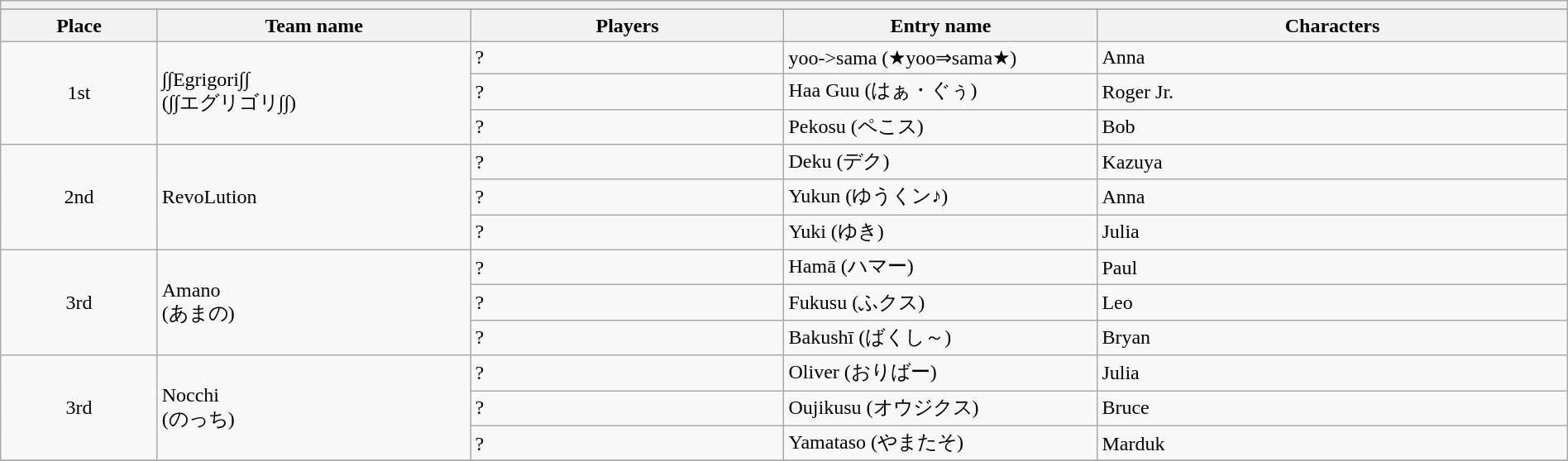<table class="wikitable" width=100%>
<tr>
<th colspan=5></th>
</tr>
<tr bgcolor="#dddddd">
</tr>
<tr>
<th width=10%>Place</th>
<th width=20%>Team name</th>
<th width=20%>Players</th>
<th width=20%>Entry name</th>
<th width=30%>Characters</th>
</tr>
<tr>
<td align=center rowspan="3">1st</td>
<td rowspan="3">∫∫Egrigori∫∫<br>(∫∫エグリゴリ∫∫)</td>
<td>?</td>
<td>yoo->sama (★yoo⇒sama★)</td>
<td>Anna</td>
</tr>
<tr>
<td>?</td>
<td>Haa Guu (はぁ・ぐぅ)</td>
<td>Roger Jr.</td>
</tr>
<tr>
<td>?</td>
<td>Pekosu (ペこス)</td>
<td>Bob</td>
</tr>
<tr>
<td align=center rowspan="3">2nd</td>
<td rowspan="3">RevoLution</td>
<td>?</td>
<td>Deku (デク)</td>
<td>Kazuya</td>
</tr>
<tr>
<td>?</td>
<td>Yukun (ゆうくン♪)</td>
<td>Anna</td>
</tr>
<tr>
<td>?</td>
<td>Yuki (ゆき)</td>
<td>Julia</td>
</tr>
<tr>
<td align=center rowspan="3">3rd</td>
<td rowspan="3">Amano<br>(あまの)</td>
<td>?</td>
<td>Hamā (ハマー)</td>
<td>Paul</td>
</tr>
<tr>
<td>?</td>
<td>Fukusu (ふクス)</td>
<td>Leo</td>
</tr>
<tr>
<td>?</td>
<td>Bakushī (ばくし～)</td>
<td>Bryan</td>
</tr>
<tr>
<td align=center rowspan="3">3rd</td>
<td rowspan="3">Nocchi<br>(のっち)</td>
<td>?</td>
<td>Oliver (おりばー)</td>
<td>Julia</td>
</tr>
<tr>
<td>?</td>
<td>Oujikusu (オウジクス)</td>
<td>Bruce</td>
</tr>
<tr>
<td>?</td>
<td>Yamataso (やまたそ)</td>
<td>Marduk</td>
</tr>
<tr>
</tr>
</table>
